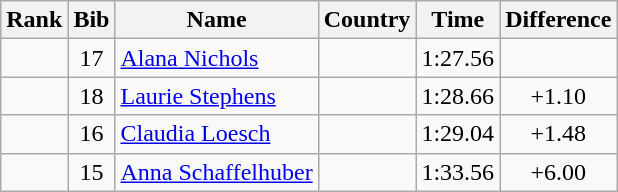<table class="wikitable sortable" style="text-align:center">
<tr>
<th>Rank</th>
<th>Bib</th>
<th>Name</th>
<th>Country</th>
<th>Time</th>
<th>Difference</th>
</tr>
<tr>
<td></td>
<td>17</td>
<td align=left><a href='#'>Alana Nichols</a></td>
<td align=left></td>
<td>1:27.56</td>
<td></td>
</tr>
<tr>
<td></td>
<td>18</td>
<td align=left><a href='#'>Laurie Stephens</a></td>
<td align=left></td>
<td>1:28.66</td>
<td>+1.10</td>
</tr>
<tr>
<td></td>
<td>16</td>
<td align=left><a href='#'>Claudia Loesch</a></td>
<td align=left></td>
<td>1:29.04</td>
<td>+1.48</td>
</tr>
<tr>
<td></td>
<td>15</td>
<td align=left><a href='#'>Anna Schaffelhuber</a></td>
<td align=left></td>
<td>1:33.56</td>
<td>+6.00</td>
</tr>
</table>
